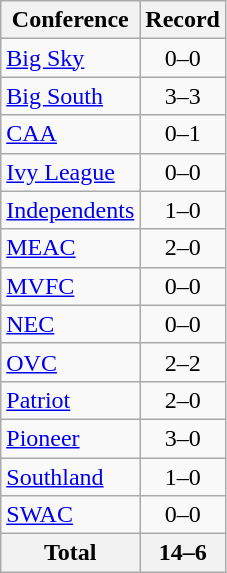<table class="wikitable">
<tr>
<th>Conference</th>
<th>Record</th>
</tr>
<tr>
<td><a href='#'>Big Sky</a></td>
<td align=center>0–0</td>
</tr>
<tr>
<td><a href='#'>Big South</a></td>
<td align=center>3–3</td>
</tr>
<tr>
<td><a href='#'>CAA</a></td>
<td align=center>0–1</td>
</tr>
<tr>
<td><a href='#'>Ivy League</a></td>
<td align=center>0–0</td>
</tr>
<tr>
<td><a href='#'>Independents</a></td>
<td align=center>1–0</td>
</tr>
<tr>
<td><a href='#'>MEAC</a></td>
<td align=center>2–0</td>
</tr>
<tr>
<td><a href='#'>MVFC</a></td>
<td align=center>0–0</td>
</tr>
<tr>
<td><a href='#'>NEC</a></td>
<td align=center>0–0</td>
</tr>
<tr>
<td><a href='#'>OVC</a></td>
<td align=center>2–2</td>
</tr>
<tr>
<td><a href='#'>Patriot</a></td>
<td align=center>2–0</td>
</tr>
<tr>
<td><a href='#'>Pioneer</a></td>
<td align=center>3–0</td>
</tr>
<tr>
<td><a href='#'>Southland</a></td>
<td align=center>1–0</td>
</tr>
<tr>
<td><a href='#'>SWAC</a></td>
<td align=center>0–0</td>
</tr>
<tr>
<th>Total</th>
<th>14–6</th>
</tr>
</table>
